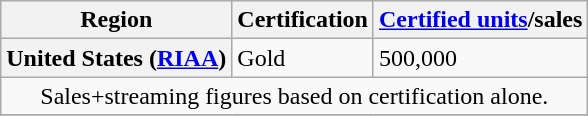<table class="wikitable sortable plainrowheaders" style="text-align:center">
<tr>
<th>Region</th>
<th>Certification</th>
<th><a href='#'>Certified units</a>/sales</th>
</tr>
<tr>
<th scope="row" style="text-align:left">United States (<a href='#'>RIAA</a>)</th>
<td style="text-align:left">Gold</td>
<td style="text-align:left">500,000</td>
</tr>
<tr>
<td colspan="3">Sales+streaming figures based on certification alone.</td>
</tr>
<tr>
</tr>
</table>
